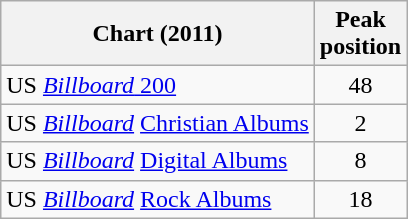<table class="wikitable">
<tr>
<th>Chart (2011)</th>
<th>Peak<br>position</th>
</tr>
<tr>
<td>US <a href='#'><em>Billboard</em> 200</a></td>
<td align="center">48</td>
</tr>
<tr>
<td>US <em><a href='#'>Billboard</a></em> <a href='#'>Christian Albums</a></td>
<td align="center">2</td>
</tr>
<tr>
<td>US <em><a href='#'>Billboard</a></em> <a href='#'>Digital Albums</a></td>
<td align="center">8</td>
</tr>
<tr>
<td>US <em><a href='#'>Billboard</a></em> <a href='#'>Rock Albums</a></td>
<td align="center">18</td>
</tr>
</table>
